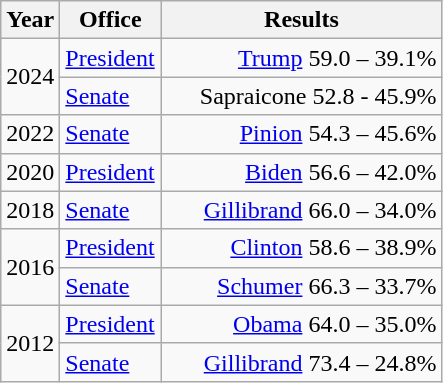<table class=wikitable>
<tr>
<th width="30">Year</th>
<th width="60">Office</th>
<th width="180">Results</th>
</tr>
<tr>
<td rowspan="2">2024</td>
<td><a href='#'>President</a></td>
<td align="right" ><a href='#'>Trump</a> 59.0 – 39.1%</td>
</tr>
<tr>
<td><a href='#'>Senate</a></td>
<td align="right" >Sapraicone 52.8 - 45.9%</td>
</tr>
<tr>
<td>2022</td>
<td><a href='#'>Senate</a></td>
<td align="right" ><a href='#'>Pinion</a> 54.3 – 45.6%</td>
</tr>
<tr>
<td>2020</td>
<td><a href='#'>President</a></td>
<td align="right" ><a href='#'>Biden</a> 56.6 – 42.0%</td>
</tr>
<tr>
<td>2018</td>
<td><a href='#'>Senate</a></td>
<td align="right" ><a href='#'>Gillibrand</a> 66.0 – 34.0%</td>
</tr>
<tr>
<td rowspan="2">2016</td>
<td><a href='#'>President</a></td>
<td align="right" ><a href='#'>Clinton</a> 58.6 – 38.9%</td>
</tr>
<tr>
<td><a href='#'>Senate</a></td>
<td align="right" ><a href='#'>Schumer</a> 66.3 – 33.7%</td>
</tr>
<tr>
<td rowspan="2">2012</td>
<td><a href='#'>President</a></td>
<td align="right" ><a href='#'>Obama</a> 64.0 – 35.0%</td>
</tr>
<tr>
<td><a href='#'>Senate</a></td>
<td align="right" ><a href='#'>Gillibrand</a> 73.4 – 24.8%</td>
</tr>
</table>
